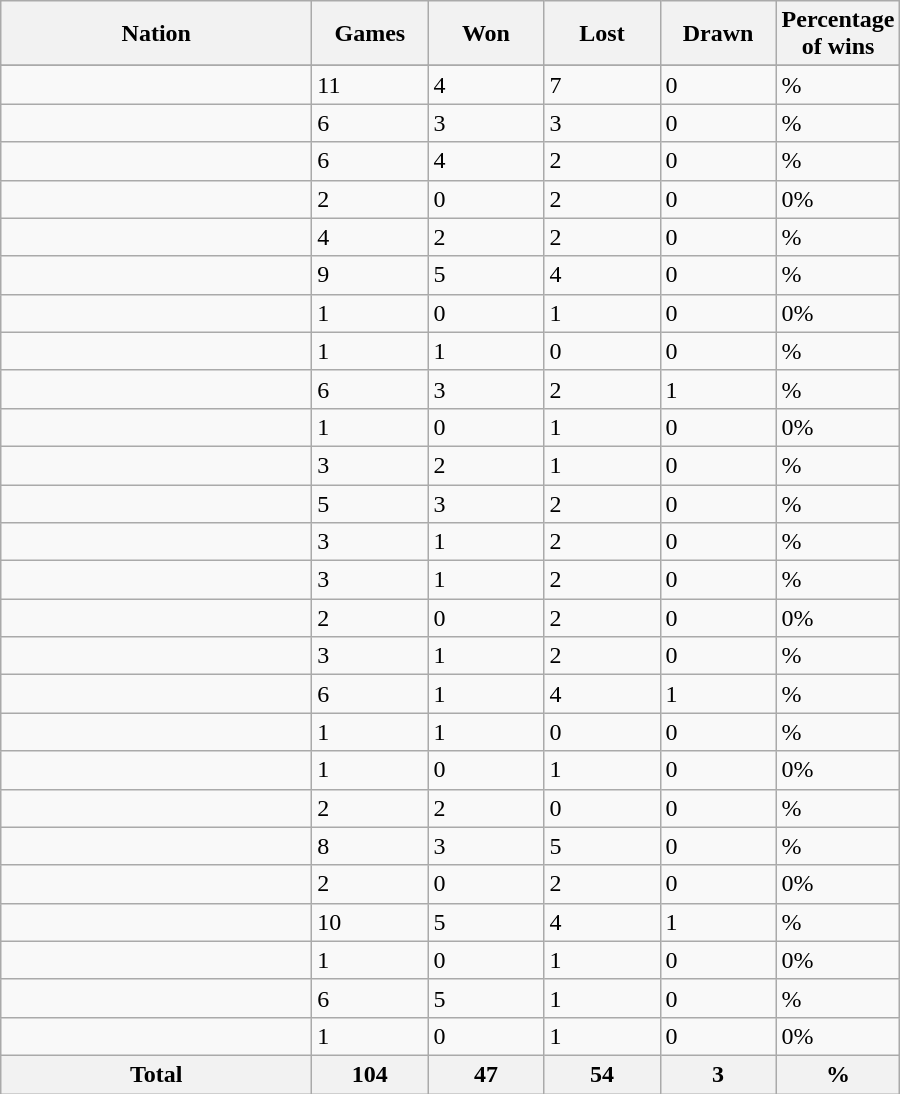<table class="wikitable sortable">
<tr>
<th width="200">Nation</th>
<th width="70">Games</th>
<th width="70">Won</th>
<th width="70">Lost</th>
<th width="70">Drawn</th>
<th width="70">Percentage of wins</th>
</tr>
<tr bgcolor="#d0ffd0" align="center">
</tr>
<tr>
<td align="left"></td>
<td>11</td>
<td>4</td>
<td>7</td>
<td>0</td>
<td>%</td>
</tr>
<tr>
<td align="left"></td>
<td>6</td>
<td>3</td>
<td>3</td>
<td>0</td>
<td>%</td>
</tr>
<tr>
<td align="left"></td>
<td>6</td>
<td>4</td>
<td>2</td>
<td>0</td>
<td>%</td>
</tr>
<tr>
<td align="left"></td>
<td>2</td>
<td>0</td>
<td>2</td>
<td>0</td>
<td>0%</td>
</tr>
<tr>
<td align="left"></td>
<td>4</td>
<td>2</td>
<td>2</td>
<td>0</td>
<td>%</td>
</tr>
<tr>
<td align="left"></td>
<td>9</td>
<td>5</td>
<td>4</td>
<td>0</td>
<td>%</td>
</tr>
<tr>
<td align="left"></td>
<td>1</td>
<td>0</td>
<td>1</td>
<td>0</td>
<td>0%</td>
</tr>
<tr>
<td align="left"></td>
<td>1</td>
<td>1</td>
<td>0</td>
<td>0</td>
<td>%</td>
</tr>
<tr>
<td align="left"></td>
<td>6</td>
<td>3</td>
<td>2</td>
<td>1</td>
<td>%</td>
</tr>
<tr>
<td align="left"></td>
<td>1</td>
<td>0</td>
<td>1</td>
<td>0</td>
<td>0%</td>
</tr>
<tr>
<td align="left"></td>
<td>3</td>
<td>2</td>
<td>1</td>
<td>0</td>
<td>%</td>
</tr>
<tr>
<td align="left"></td>
<td>5</td>
<td>3</td>
<td>2</td>
<td>0</td>
<td>%</td>
</tr>
<tr>
<td align="left"></td>
<td>3</td>
<td>1</td>
<td>2</td>
<td>0</td>
<td>%</td>
</tr>
<tr>
<td align="left"></td>
<td>3</td>
<td>1</td>
<td>2</td>
<td>0</td>
<td>%</td>
</tr>
<tr>
<td align="left"></td>
<td>2</td>
<td>0</td>
<td>2</td>
<td>0</td>
<td>0%</td>
</tr>
<tr>
<td align="left"></td>
<td>3</td>
<td>1</td>
<td>2</td>
<td>0</td>
<td>%</td>
</tr>
<tr>
<td align="left"></td>
<td>6</td>
<td>1</td>
<td>4</td>
<td>1</td>
<td>%</td>
</tr>
<tr>
<td align="left"></td>
<td>1</td>
<td>1</td>
<td>0</td>
<td>0</td>
<td>%</td>
</tr>
<tr>
<td align="left"></td>
<td>1</td>
<td>0</td>
<td>1</td>
<td>0</td>
<td>0%</td>
</tr>
<tr>
<td align="left"></td>
<td>2</td>
<td>2</td>
<td>0</td>
<td>0</td>
<td>%</td>
</tr>
<tr>
<td align="left"></td>
<td>8</td>
<td>3</td>
<td>5</td>
<td>0</td>
<td>%</td>
</tr>
<tr>
<td align="left"></td>
<td>2</td>
<td>0</td>
<td>2</td>
<td>0</td>
<td>0%</td>
</tr>
<tr>
<td align="left"></td>
<td>10</td>
<td>5</td>
<td>4</td>
<td>1</td>
<td>%</td>
</tr>
<tr>
<td align="left"></td>
<td>1</td>
<td>0</td>
<td>1</td>
<td>0</td>
<td>0%</td>
</tr>
<tr>
<td align="left"></td>
<td>6</td>
<td>5</td>
<td>1</td>
<td>0</td>
<td>%</td>
</tr>
<tr>
<td align="left"></td>
<td>1</td>
<td>0</td>
<td>1</td>
<td>0</td>
<td>0%</td>
</tr>
<tr class="sortbottom">
<th>Total</th>
<th><strong>104</strong></th>
<th><strong>47</strong></th>
<th><strong>54</strong></th>
<th><strong>3</strong></th>
<th><strong>%</strong></th>
</tr>
</table>
